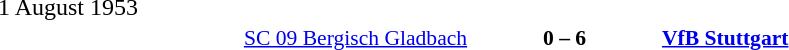<table width=100% cellspacing=1>
<tr>
<th width=25%></th>
<th width=10%></th>
<th width=25%></th>
<th></th>
</tr>
<tr>
<td>1 August 1953</td>
</tr>
<tr style=font-size:90%>
<td align=right><a href='#'>SC 09 Bergisch Gladbach</a></td>
<td align=center><strong>0 – 6</strong></td>
<td><strong><a href='#'>VfB Stuttgart</a></strong></td>
</tr>
</table>
